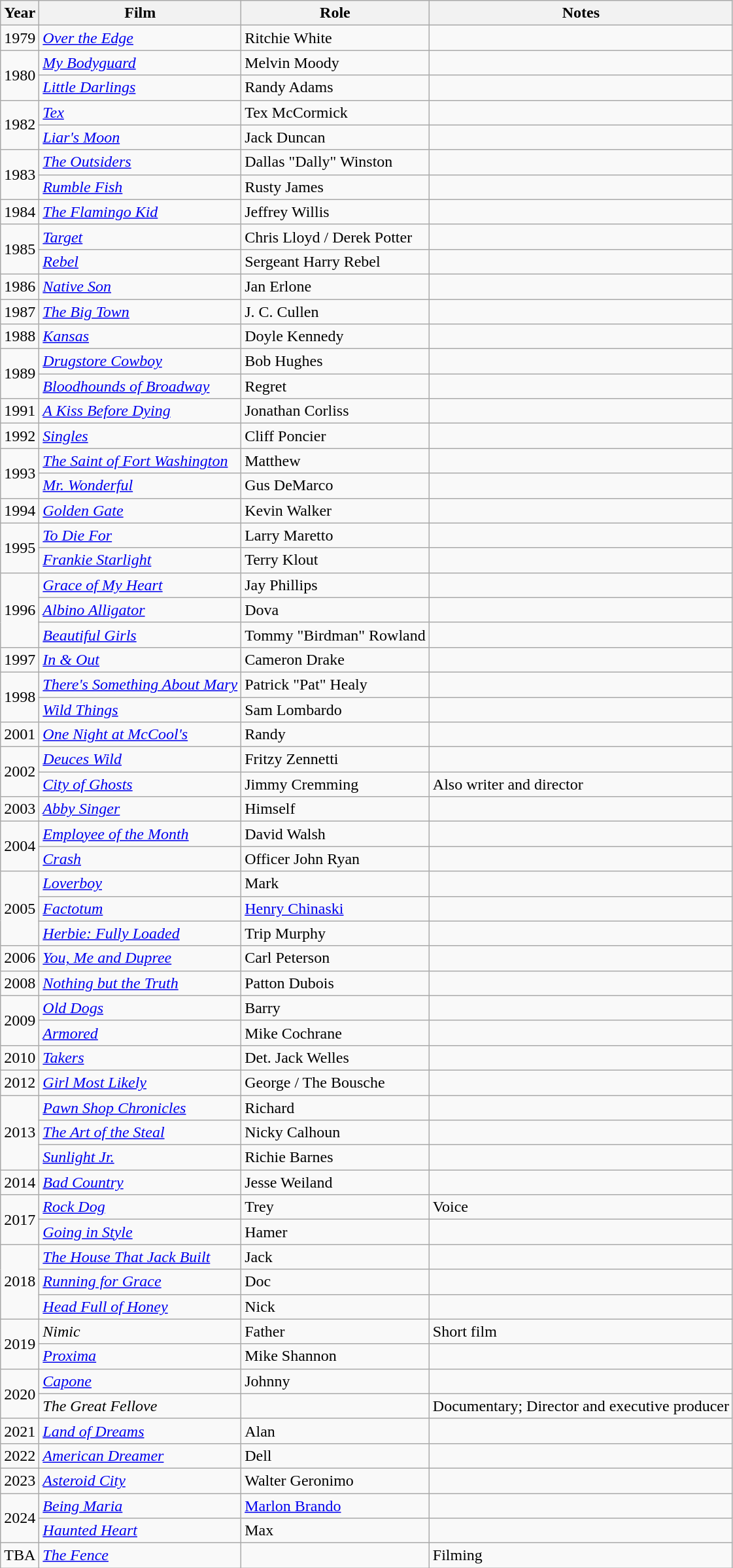<table class="wikitable sortable">
<tr>
<th>Year</th>
<th>Film</th>
<th>Role</th>
<th>Notes</th>
</tr>
<tr>
<td>1979</td>
<td><em><a href='#'>Over the Edge</a></em></td>
<td>Ritchie White</td>
<td></td>
</tr>
<tr>
<td rowspan="2">1980</td>
<td><em><a href='#'>My Bodyguard</a></em></td>
<td>Melvin Moody</td>
<td></td>
</tr>
<tr>
<td><em><a href='#'>Little Darlings</a></em></td>
<td>Randy Adams</td>
<td></td>
</tr>
<tr>
<td rowspan="2">1982</td>
<td><em><a href='#'>Tex</a></em></td>
<td>Tex McCormick</td>
<td></td>
</tr>
<tr>
<td><em><a href='#'>Liar's Moon</a></em></td>
<td>Jack Duncan</td>
<td></td>
</tr>
<tr>
<td rowspan="2">1983</td>
<td><em><a href='#'>The Outsiders</a></em></td>
<td>Dallas "Dally" Winston</td>
<td></td>
</tr>
<tr>
<td><em><a href='#'>Rumble Fish</a></em></td>
<td>Rusty James</td>
<td></td>
</tr>
<tr>
<td>1984</td>
<td><em><a href='#'>The Flamingo Kid</a></em></td>
<td>Jeffrey Willis</td>
<td></td>
</tr>
<tr>
<td rowspan="2">1985</td>
<td><em><a href='#'>Target</a></em></td>
<td>Chris Lloyd / Derek Potter</td>
<td></td>
</tr>
<tr>
<td><em><a href='#'>Rebel</a></em></td>
<td>Sergeant Harry Rebel</td>
<td></td>
</tr>
<tr>
<td>1986</td>
<td><em><a href='#'>Native Son</a></em></td>
<td>Jan Erlone</td>
<td></td>
</tr>
<tr>
<td>1987</td>
<td><em><a href='#'>The Big Town</a></em></td>
<td>J. C. Cullen</td>
<td></td>
</tr>
<tr>
<td>1988</td>
<td><em><a href='#'>Kansas</a></em></td>
<td>Doyle Kennedy</td>
<td></td>
</tr>
<tr>
<td rowspan="2">1989</td>
<td><em><a href='#'>Drugstore Cowboy</a></em></td>
<td>Bob Hughes</td>
<td></td>
</tr>
<tr>
<td><em><a href='#'>Bloodhounds of Broadway</a></em></td>
<td>Regret</td>
<td></td>
</tr>
<tr>
<td rowspan="1">1991</td>
<td><em><a href='#'>A Kiss Before Dying</a></em></td>
<td>Jonathan Corliss</td>
<td></td>
</tr>
<tr>
<td rowspan="1">1992</td>
<td><em><a href='#'>Singles</a></em></td>
<td>Cliff Poncier</td>
<td></td>
</tr>
<tr>
<td rowspan="2">1993</td>
<td><em><a href='#'>The Saint of Fort Washington</a></em></td>
<td>Matthew</td>
<td></td>
</tr>
<tr>
<td><em><a href='#'>Mr. Wonderful</a></em></td>
<td>Gus DeMarco</td>
<td></td>
</tr>
<tr>
<td>1994</td>
<td><em><a href='#'>Golden Gate</a></em></td>
<td>Kevin Walker</td>
<td></td>
</tr>
<tr>
<td rowspan="2">1995</td>
<td><em><a href='#'>To Die For</a></em></td>
<td>Larry Maretto</td>
<td></td>
</tr>
<tr>
<td><em><a href='#'>Frankie Starlight</a></em></td>
<td>Terry Klout</td>
<td></td>
</tr>
<tr>
<td rowspan="3">1996</td>
<td><em><a href='#'>Grace of My Heart</a></em></td>
<td>Jay Phillips</td>
<td></td>
</tr>
<tr>
<td><em><a href='#'>Albino Alligator</a></em></td>
<td>Dova</td>
<td></td>
</tr>
<tr>
<td><em><a href='#'>Beautiful Girls</a></em></td>
<td>Tommy "Birdman" Rowland</td>
<td></td>
</tr>
<tr>
<td>1997</td>
<td><em><a href='#'>In & Out</a></em></td>
<td>Cameron Drake</td>
<td></td>
</tr>
<tr>
<td rowspan="2">1998</td>
<td><em><a href='#'>There's Something About Mary</a></em></td>
<td>Patrick "Pat" Healy</td>
<td></td>
</tr>
<tr>
<td><em><a href='#'>Wild Things</a></em></td>
<td>Sam Lombardo</td>
<td></td>
</tr>
<tr>
<td>2001</td>
<td><em><a href='#'>One Night at McCool's</a></em></td>
<td>Randy</td>
<td></td>
</tr>
<tr>
<td rowspan="2">2002</td>
<td><em><a href='#'>Deuces Wild</a></em></td>
<td>Fritzy Zennetti</td>
<td></td>
</tr>
<tr>
<td><em><a href='#'>City of Ghosts</a></em></td>
<td>Jimmy Cremming</td>
<td>Also writer and director</td>
</tr>
<tr>
<td>2003</td>
<td><em><a href='#'>Abby Singer</a></em></td>
<td>Himself</td>
<td></td>
</tr>
<tr>
<td rowspan="2">2004</td>
<td><em><a href='#'>Employee of the Month</a></em></td>
<td>David Walsh</td>
<td></td>
</tr>
<tr>
<td><em><a href='#'>Crash</a></em></td>
<td>Officer John Ryan</td>
<td></td>
</tr>
<tr>
<td rowspan="3">2005</td>
<td><em><a href='#'>Loverboy</a></em></td>
<td>Mark</td>
<td></td>
</tr>
<tr>
<td><em><a href='#'>Factotum</a></em></td>
<td><a href='#'>Henry Chinaski</a></td>
<td></td>
</tr>
<tr>
<td><em><a href='#'>Herbie: Fully Loaded</a></em></td>
<td>Trip Murphy</td>
<td></td>
</tr>
<tr>
<td>2006</td>
<td><em><a href='#'>You, Me and Dupree</a></em></td>
<td>Carl Peterson</td>
<td></td>
</tr>
<tr>
<td>2008</td>
<td><em><a href='#'>Nothing but the Truth</a></em></td>
<td>Patton Dubois</td>
<td></td>
</tr>
<tr>
<td rowspan="2">2009</td>
<td><em><a href='#'>Old Dogs</a></em></td>
<td>Barry</td>
<td></td>
</tr>
<tr>
<td><em><a href='#'>Armored</a></em></td>
<td>Mike Cochrane</td>
<td></td>
</tr>
<tr>
<td>2010</td>
<td><em><a href='#'>Takers</a></em></td>
<td>Det. Jack Welles</td>
<td></td>
</tr>
<tr>
<td>2012</td>
<td><em><a href='#'>Girl Most Likely</a></em></td>
<td>George / The Bousche</td>
<td></td>
</tr>
<tr>
<td rowspan="3">2013</td>
<td><em><a href='#'>Pawn Shop Chronicles</a></em></td>
<td>Richard</td>
<td></td>
</tr>
<tr>
<td><em><a href='#'>The Art of the Steal</a></em></td>
<td>Nicky Calhoun</td>
<td></td>
</tr>
<tr>
<td><em><a href='#'>Sunlight Jr.</a></em></td>
<td>Richie Barnes</td>
<td></td>
</tr>
<tr>
<td>2014</td>
<td><em><a href='#'>Bad Country</a></em></td>
<td>Jesse Weiland</td>
<td></td>
</tr>
<tr>
<td rowspan="2">2017</td>
<td><em><a href='#'>Rock Dog</a></em></td>
<td>Trey</td>
<td>Voice</td>
</tr>
<tr>
<td><em><a href='#'>Going in Style</a></em></td>
<td>Hamer</td>
<td></td>
</tr>
<tr>
<td rowspan="3">2018</td>
<td><em><a href='#'>The House That Jack Built</a></em></td>
<td>Jack</td>
<td></td>
</tr>
<tr>
<td><em><a href='#'>Running for Grace</a></em></td>
<td>Doc</td>
<td></td>
</tr>
<tr>
<td><em><a href='#'>Head Full of Honey</a></em></td>
<td>Nick</td>
<td></td>
</tr>
<tr>
<td rowspan="2">2019</td>
<td><em>Nimic</em></td>
<td>Father</td>
<td>Short film</td>
</tr>
<tr>
<td><em><a href='#'>Proxima</a></em></td>
<td>Mike Shannon</td>
<td></td>
</tr>
<tr>
<td rowspan="2">2020</td>
<td><em><a href='#'>Capone</a></em></td>
<td>Johnny</td>
<td></td>
</tr>
<tr>
<td><em>The Great Fellove</em></td>
<td></td>
<td>Documentary; Director and executive producer</td>
</tr>
<tr>
<td>2021</td>
<td><em><a href='#'>Land of Dreams</a></em></td>
<td>Alan</td>
<td></td>
</tr>
<tr>
<td>2022</td>
<td><em><a href='#'>American Dreamer</a></em></td>
<td>Dell</td>
<td></td>
</tr>
<tr>
<td>2023</td>
<td><em><a href='#'>Asteroid City</a></em></td>
<td>Walter Geronimo</td>
<td></td>
</tr>
<tr>
<td rowspan="2">2024</td>
<td><em><a href='#'>Being Maria</a></em></td>
<td><a href='#'>Marlon Brando</a></td>
<td></td>
</tr>
<tr>
<td><em><a href='#'>Haunted Heart</a></em></td>
<td>Max</td>
<td></td>
</tr>
<tr>
<td>TBA</td>
<td><em><a href='#'>The Fence</a></em></td>
<td></td>
<td>Filming</td>
</tr>
</table>
